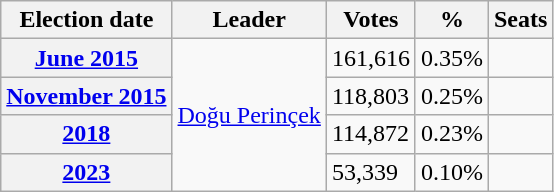<table class="wikitable">
<tr>
<th>Election date</th>
<th>Leader</th>
<th>Votes</th>
<th>%</th>
<th>Seats</th>
</tr>
<tr>
<th><a href='#'>June 2015</a></th>
<td rowspan="4"><a href='#'>Doğu Perinçek</a></td>
<td>161,616</td>
<td>0.35%</td>
<td></td>
</tr>
<tr>
<th><a href='#'>November 2015</a></th>
<td>118,803</td>
<td>0.25%</td>
<td></td>
</tr>
<tr>
<th><a href='#'>2018</a></th>
<td>114,872</td>
<td>0.23%</td>
<td></td>
</tr>
<tr>
<th><a href='#'>2023</a></th>
<td>53,339</td>
<td>0.10%</td>
<td></td>
</tr>
</table>
